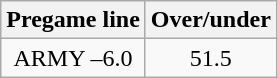<table class="wikitable">
<tr align="center">
<th style=>Pregame line</th>
<th style=>Over/under</th>
</tr>
<tr align="center">
<td>ARMY –6.0</td>
<td>51.5</td>
</tr>
</table>
